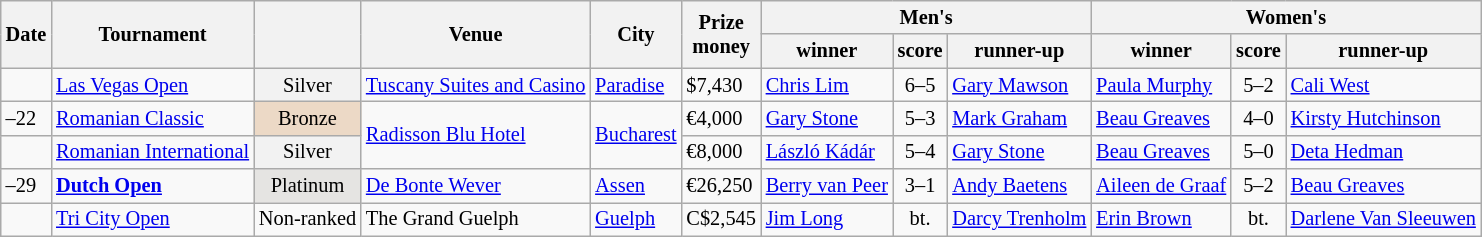<table class="wikitable sortable" style="font-size: 85%">
<tr>
<th rowspan="2">Date</th>
<th rowspan="2">Tournament</th>
<th rowspan="2"></th>
<th rowspan="2">Venue</th>
<th rowspan="2">City</th>
<th rowspan="2" class=unsortable>Prize<br>money</th>
<th colspan="3">Men's</th>
<th colspan="3">Women's</th>
</tr>
<tr>
<th>winner</th>
<th class=unsortable>score</th>
<th>runner-up</th>
<th>winner</th>
<th class=unsortable>score</th>
<th>runner-up</th>
</tr>
<tr>
<td></td>
<td><a href='#'>Las Vegas Open</a></td>
<td bgcolor="f2f2f2" align="center">Silver</td>
<td><a href='#'>Tuscany Suites and Casino</a></td>
<td> <a href='#'>Paradise</a></td>
<td>$7,430</td>
<td> <a href='#'>Chris Lim</a></td>
<td align="center">6–5</td>
<td> <a href='#'>Gary Mawson</a></td>
<td> <a href='#'>Paula Murphy</a></td>
<td align="center">5–2</td>
<td> <a href='#'>Cali West</a></td>
</tr>
<tr>
<td>–22</td>
<td><a href='#'>Romanian Classic</a></td>
<td bgcolor="ecd9c6" align="center">Bronze</td>
<td rowspan=2><a href='#'>Radisson Blu Hotel</a></td>
<td rowspan=2> <a href='#'>Bucharest</a></td>
<td>€4,000</td>
<td> <a href='#'>Gary Stone</a></td>
<td align="center">5–3</td>
<td> <a href='#'>Mark Graham</a></td>
<td> <a href='#'>Beau Greaves</a></td>
<td align="center">4–0</td>
<td> <a href='#'>Kirsty Hutchinson</a></td>
</tr>
<tr>
<td></td>
<td><a href='#'>Romanian International</a></td>
<td bgcolor="f2f2f2" align="center">Silver</td>
<td>€8,000</td>
<td> <a href='#'>László Kádár</a></td>
<td align="center">5–4</td>
<td> <a href='#'>Gary Stone</a></td>
<td> <a href='#'>Beau Greaves</a></td>
<td align="center">5–0</td>
<td> <a href='#'>Deta Hedman</a></td>
</tr>
<tr>
<td>–29</td>
<td><strong><a href='#'>Dutch Open</a></strong></td>
<td bgcolor="E5E4E2" align="center">Platinum</td>
<td><a href='#'>De Bonte Wever</a></td>
<td> <a href='#'>Assen</a></td>
<td>€26,250</td>
<td> <a href='#'>Berry van Peer</a></td>
<td align="center">3–1</td>
<td> <a href='#'>Andy Baetens</a></td>
<td> <a href='#'>Aileen de Graaf</a></td>
<td align="center">5–2</td>
<td> <a href='#'>Beau Greaves</a></td>
</tr>
<tr>
<td></td>
<td><a href='#'>Tri City Open</a></td>
<td align="center">Non-ranked</td>
<td>The Grand Guelph</td>
<td> <a href='#'>Guelph</a></td>
<td>C$2,545</td>
<td> <a href='#'>Jim Long</a></td>
<td align="center">bt.</td>
<td> <a href='#'>Darcy Trenholm</a></td>
<td> <a href='#'>Erin Brown</a></td>
<td align="center">bt.</td>
<td> <a href='#'>Darlene Van Sleeuwen</a></td>
</tr>
</table>
